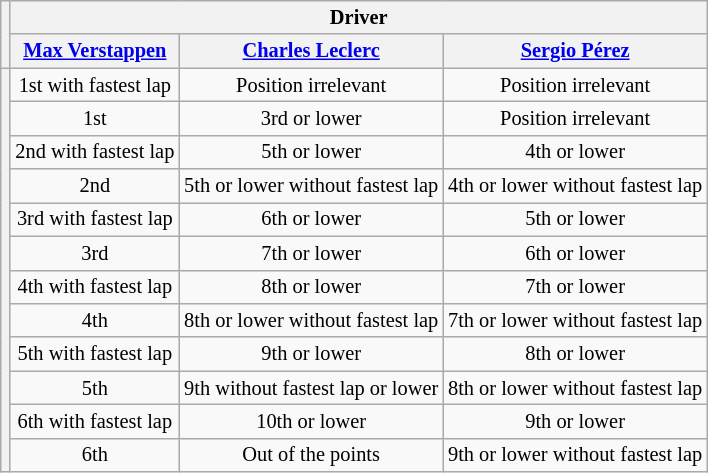<table class="wikitable" style="text-align:center; font-size:85%">
<tr>
<th rowspan="2"></th>
<th colspan="3">Driver</th>
</tr>
<tr>
<th> <a href='#'>Max Verstappen</a></th>
<th> <a href='#'>Charles Leclerc</a></th>
<th> <a href='#'>Sergio Pérez</a></th>
</tr>
<tr>
<th rowspan="12"></th>
<td>1st with fastest lap</td>
<td>Position irrelevant</td>
<td>Position irrelevant</td>
</tr>
<tr>
<td>1st</td>
<td>3rd or lower</td>
<td>Position irrelevant</td>
</tr>
<tr>
<td>2nd with fastest lap</td>
<td>5th or lower</td>
<td>4th or lower</td>
</tr>
<tr>
<td>2nd</td>
<td>5th or lower without fastest lap</td>
<td>4th or lower without fastest lap</td>
</tr>
<tr>
<td>3rd with fastest lap</td>
<td>6th or lower</td>
<td>5th or lower</td>
</tr>
<tr>
<td>3rd</td>
<td>7th or lower</td>
<td>6th or lower</td>
</tr>
<tr>
<td>4th with fastest lap</td>
<td>8th or lower</td>
<td>7th or lower</td>
</tr>
<tr>
<td>4th</td>
<td>8th or lower without fastest lap</td>
<td>7th or lower without fastest lap</td>
</tr>
<tr>
<td>5th with fastest lap</td>
<td>9th or lower</td>
<td>8th or lower</td>
</tr>
<tr>
<td>5th</td>
<td>9th without fastest lap or lower</td>
<td>8th or lower without fastest lap</td>
</tr>
<tr>
<td>6th with fastest lap</td>
<td>10th or lower</td>
<td>9th or lower</td>
</tr>
<tr>
<td>6th</td>
<td>Out of the points</td>
<td>9th or lower without fastest lap</td>
</tr>
</table>
